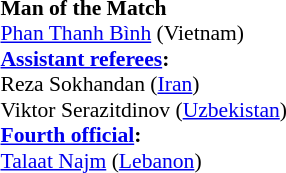<table width=50% style="font-size: 90%">
<tr>
<td><br><strong>Man of the Match</strong>
<br><a href='#'>Phan Thanh Bình</a> (Vietnam)<br><strong><a href='#'>Assistant referees</a>:</strong>
<br>Reza Sokhandan (<a href='#'>Iran</a>)
<br>Viktor Serazitdinov (<a href='#'>Uzbekistan</a>)
<br><strong><a href='#'>Fourth official</a>:</strong>
<br><a href='#'>Talaat Najm</a> (<a href='#'>Lebanon</a>)</td>
</tr>
</table>
